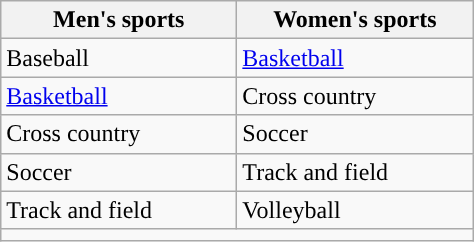<table class="wikitable"; style= "text-align: ">
<tr>
<th width=150px>Men's sports</th>
<th width=150px>Women's sports</th>
</tr>
<tr>
<td>Baseball</td>
<td><a href='#'>Basketball</a></td>
</tr>
<tr>
<td><a href='#'>Basketball</a></td>
<td>Cross country</td>
</tr>
<tr>
<td>Cross country</td>
<td>Soccer</td>
</tr>
<tr>
<td>Soccer</td>
<td>Track and field</td>
</tr>
<tr>
<td>Track and field</td>
<td>Volleyball</td>
</tr>
<tr>
<td colspan="2"></td>
</tr>
</table>
